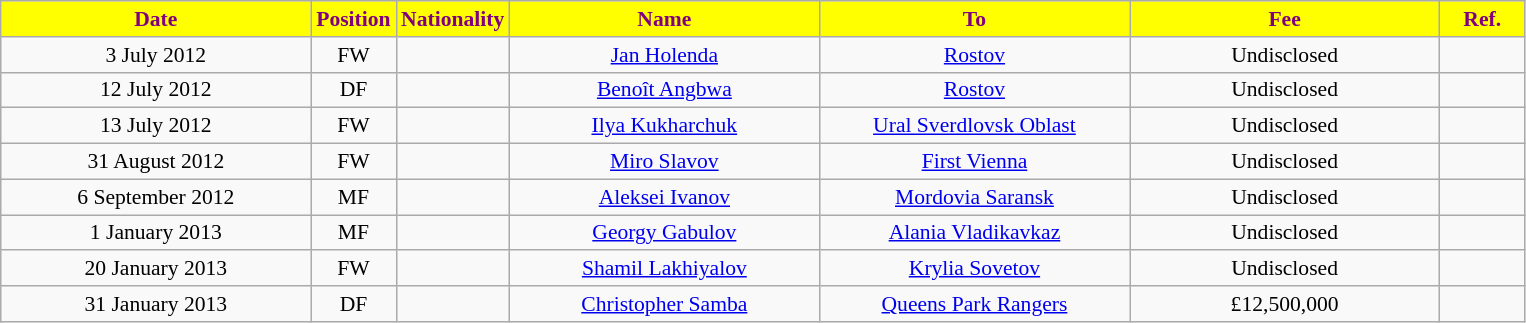<table class="wikitable" style="text-align:center; font-size:90%">
<tr>
<th style="background:#ffff00; color:purple; width:200px;">Date</th>
<th style="background:#ffff00; color:purple; width:50px;">Position</th>
<th style="background:#ffff00; color:purple; width:50px;">Nationality</th>
<th style="background:#ffff00; color:purple; width:200px;">Name</th>
<th style="background:#ffff00; color:purple; width:200px;">To</th>
<th style="background:#ffff00; color:purple; width:200px;">Fee</th>
<th style="background:#ffff00; color:purple; width:50px;">Ref.</th>
</tr>
<tr>
<td>3 July 2012</td>
<td>FW</td>
<td></td>
<td><a href='#'>Jan Holenda</a></td>
<td><a href='#'>Rostov</a></td>
<td>Undisclosed</td>
<td></td>
</tr>
<tr>
<td>12 July 2012</td>
<td>DF</td>
<td></td>
<td><a href='#'>Benoît Angbwa</a></td>
<td><a href='#'>Rostov</a></td>
<td>Undisclosed</td>
<td></td>
</tr>
<tr>
<td>13 July 2012</td>
<td>FW</td>
<td></td>
<td><a href='#'>Ilya Kukharchuk</a></td>
<td><a href='#'>Ural Sverdlovsk Oblast</a></td>
<td>Undisclosed</td>
<td></td>
</tr>
<tr>
<td>31 August 2012</td>
<td>FW</td>
<td></td>
<td><a href='#'>Miro Slavov</a></td>
<td><a href='#'>First Vienna</a></td>
<td>Undisclosed</td>
<td></td>
</tr>
<tr>
<td>6 September 2012</td>
<td>MF</td>
<td></td>
<td><a href='#'>Aleksei Ivanov</a></td>
<td><a href='#'>Mordovia Saransk</a></td>
<td>Undisclosed</td>
<td></td>
</tr>
<tr>
<td>1 January 2013</td>
<td>MF</td>
<td></td>
<td><a href='#'>Georgy Gabulov</a></td>
<td><a href='#'>Alania Vladikavkaz</a></td>
<td>Undisclosed</td>
<td></td>
</tr>
<tr>
<td>20 January 2013</td>
<td>FW</td>
<td></td>
<td><a href='#'>Shamil Lakhiyalov</a></td>
<td><a href='#'>Krylia Sovetov</a></td>
<td>Undisclosed</td>
<td></td>
</tr>
<tr>
<td>31 January 2013</td>
<td>DF</td>
<td></td>
<td><a href='#'>Christopher Samba</a></td>
<td><a href='#'>Queens Park Rangers</a></td>
<td>£12,500,000</td>
<td></td>
</tr>
</table>
